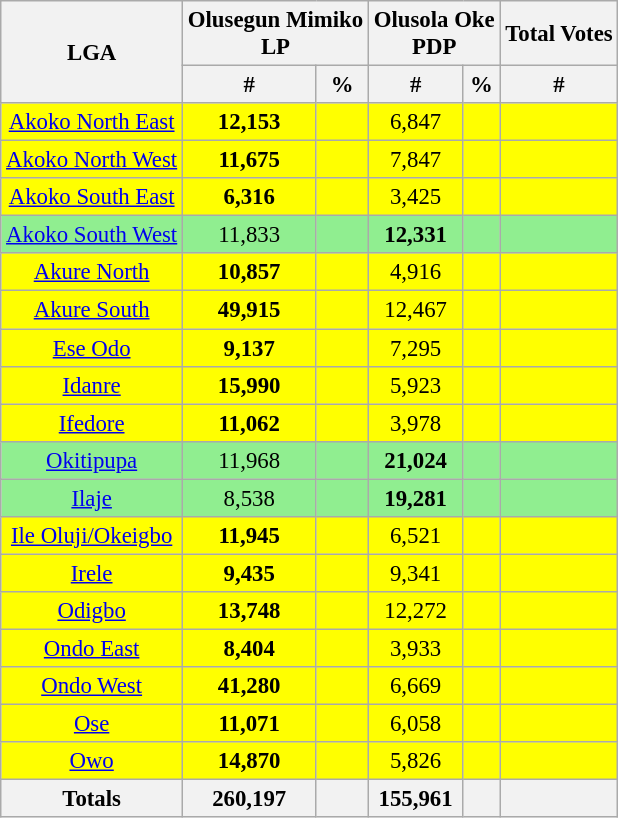<table class="wikitable sortable" style=" font-size: 95%">
<tr>
<th rowspan="2">LGA</th>
<th colspan="2">Olusegun Mimiko<br>LP</th>
<th colspan="2">Olusola Oke<br>PDP</th>
<th>Total Votes</th>
</tr>
<tr>
<th>#</th>
<th>%</th>
<th>#</th>
<th>%</th>
<th>#</th>
</tr>
<tr>
<td bgcolor=#FFFF00 align="center"><a href='#'>Akoko North East</a></td>
<td bgcolor=#FFFF00 align="center"><strong>12,153</strong></td>
<td bgcolor=#FFFF00 align="center"></td>
<td bgcolor=#FFFF00 align="center">6,847</td>
<td bgcolor=#FFFF00 align="center"></td>
<td bgcolor=#FFFF00 align="center"></td>
</tr>
<tr>
<td bgcolor=#FFFF00 align="center"><a href='#'>Akoko North West</a></td>
<td bgcolor=#FFFF00 align="center"><strong>11,675</strong></td>
<td bgcolor=#FFFF00 align="center"></td>
<td bgcolor=#FFFF00 align="center">7,847</td>
<td bgcolor=#FFFF00 align="center"></td>
<td bgcolor=#FFFF00 align="center"></td>
</tr>
<tr>
<td bgcolor=#FFFF00 align="center"><a href='#'>Akoko South East</a></td>
<td bgcolor=#FFFF00 align="center"><strong>6,316</strong></td>
<td bgcolor=#FFFF00 align="center"></td>
<td bgcolor=#FFFF00 align="center">3,425</td>
<td bgcolor=#FFFF00 align="center"></td>
<td bgcolor=#FFFF00 align="center"></td>
</tr>
<tr>
<td bgcolor=#90EE90 align="center"><a href='#'>Akoko South West</a></td>
<td bgcolor=#90EE90 align="center">11,833</td>
<td bgcolor=#90EE90 align="center"></td>
<td bgcolor=#90EE90 align="center"><strong>12,331</strong></td>
<td bgcolor=#90EE90 align="center"></td>
<td bgcolor=#90EE90 align="center"></td>
</tr>
<tr>
<td bgcolor=#FFFF00 align="center"><a href='#'>Akure North</a></td>
<td bgcolor=#FFFF00 align="center"><strong>10,857</strong></td>
<td bgcolor=#FFFF00 align="center"></td>
<td bgcolor=#FFFF00 align="center">4,916</td>
<td bgcolor=#FFFF00 align="center"></td>
<td bgcolor=#FFFF00 align="center"></td>
</tr>
<tr>
<td bgcolor=#FFFF00 align="center"><a href='#'>Akure South</a></td>
<td bgcolor=#FFFF00 align="center"><strong>49,915</strong></td>
<td bgcolor=#FFFF00 align="center"></td>
<td bgcolor=#FFFF00 align="center">12,467</td>
<td bgcolor=#FFFF00 align="center"></td>
<td bgcolor=#FFFF00 align="center"></td>
</tr>
<tr>
<td bgcolor=#FFFF00 align="center"><a href='#'>Ese Odo</a></td>
<td bgcolor=#FFFF00 align="center"><strong>9,137</strong></td>
<td bgcolor=#FFFF00 align="center"></td>
<td bgcolor=#FFFF00 align="center">7,295</td>
<td bgcolor=#FFFF00 align="center"></td>
<td bgcolor=#FFFF00 align="center"></td>
</tr>
<tr>
<td bgcolor=#FFFF00 align="center"><a href='#'>Idanre</a></td>
<td bgcolor=#FFFF00 align="center"><strong>15,990</strong></td>
<td bgcolor=#FFFF00 align="center"></td>
<td bgcolor=#FFFF00 align="center">5,923</td>
<td bgcolor=#FFFF00 align="center"></td>
<td bgcolor=#FFFF00 align="center"></td>
</tr>
<tr>
<td bgcolor=#FFFF00 align="center"><a href='#'>Ifedore</a></td>
<td bgcolor=#FFFF00 align="center"><strong>11,062</strong></td>
<td bgcolor=#FFFF00 align="center"></td>
<td bgcolor=#FFFF00 align="center">3,978</td>
<td bgcolor=#FFFF00 align="center"></td>
<td bgcolor=#FFFF00 align="center"></td>
</tr>
<tr>
<td bgcolor=#90EE90 align="center"><a href='#'>Okitipupa</a></td>
<td bgcolor=#90EE90 align="center">11,968</td>
<td bgcolor=#90EE90 align="center"></td>
<td bgcolor=#90EE90 align="center"><strong>21,024</strong></td>
<td bgcolor=#90EE90 align="center"></td>
<td bgcolor=#90EE90 align="center"></td>
</tr>
<tr>
<td bgcolor=#90EE90 align="center"><a href='#'>Ilaje</a></td>
<td bgcolor=#90EE90 align="center">8,538</td>
<td bgcolor=#90EE90 align="center"></td>
<td bgcolor=#90EE90 align="center"><strong>19,281</strong></td>
<td bgcolor=#90EE90 align="center"></td>
<td bgcolor=#90EE90 align="center"></td>
</tr>
<tr>
<td bgcolor=#FFFF00 align="center"><a href='#'>Ile Oluji/Okeigbo</a></td>
<td bgcolor=#FFFF00 align="center"><strong>11,945</strong></td>
<td bgcolor=#FFFF00 align="center"></td>
<td bgcolor=#FFFF00 align="center">6,521</td>
<td bgcolor=#FFFF00 align="center"></td>
<td bgcolor=#FFFF00 align="center"></td>
</tr>
<tr>
<td bgcolor=#FFFF00 align="center"><a href='#'>Irele</a></td>
<td bgcolor=#FFFF00 align="center"><strong>9,435</strong></td>
<td bgcolor=#FFFF00 align="center"></td>
<td bgcolor=#FFFF00 align="center">9,341</td>
<td bgcolor=#FFFF00 align="center"></td>
<td bgcolor=#FFFF00 align="center"></td>
</tr>
<tr>
<td bgcolor=#FFFF00 align="center"><a href='#'>Odigbo</a></td>
<td bgcolor=#FFFF00 align="center"><strong>13,748</strong></td>
<td bgcolor=#FFFF00 align="center"></td>
<td bgcolor=#FFFF00 align="center">12,272</td>
<td bgcolor=#FFFF00 align="center"></td>
<td bgcolor=#FFFF00 align="center"></td>
</tr>
<tr>
<td bgcolor=#FFFF00 align="center"><a href='#'>Ondo East</a></td>
<td bgcolor=#FFFF00 align="center"><strong>8,404</strong></td>
<td bgcolor=#FFFF00 align="center"></td>
<td bgcolor=#FFFF00 align="center">3,933</td>
<td bgcolor=#FFFF00 align="center"></td>
<td bgcolor=#FFFF00 align="center"></td>
</tr>
<tr>
<td bgcolor=#FFFF00 align="center"><a href='#'>Ondo West</a></td>
<td bgcolor=#FFFF00 align="center"><strong>41,280</strong></td>
<td bgcolor=#FFFF00 align="center"></td>
<td bgcolor=#FFFF00 align="center">6,669</td>
<td bgcolor=#FFFF00 align="center"></td>
<td bgcolor=#FFFF00 align="center"></td>
</tr>
<tr>
<td bgcolor=#FFFF00 align="center"><a href='#'>Ose</a></td>
<td bgcolor=#FFFF00 align="center"><strong>11,071</strong></td>
<td bgcolor=#FFFF00 align="center"></td>
<td bgcolor=#FFFF00 align="center">6,058</td>
<td bgcolor=#FFFF00 align="center"></td>
<td bgcolor=#FFFF00 align="center"></td>
</tr>
<tr>
<td bgcolor=#FFFF00 align="center"><a href='#'>Owo</a></td>
<td bgcolor=#FFFF00 align="center"><strong>14,870</strong></td>
<td bgcolor=#FFFF00 align="center"></td>
<td bgcolor=#FFFF00 align="center">5,826</td>
<td bgcolor=#FFFF00 align="center"></td>
<td bgcolor=#FFFF00 align="center"></td>
</tr>
<tr>
<th>Totals</th>
<th><strong>260,197</strong></th>
<th></th>
<th><strong>155,961</strong></th>
<th></th>
<th></th>
</tr>
</table>
